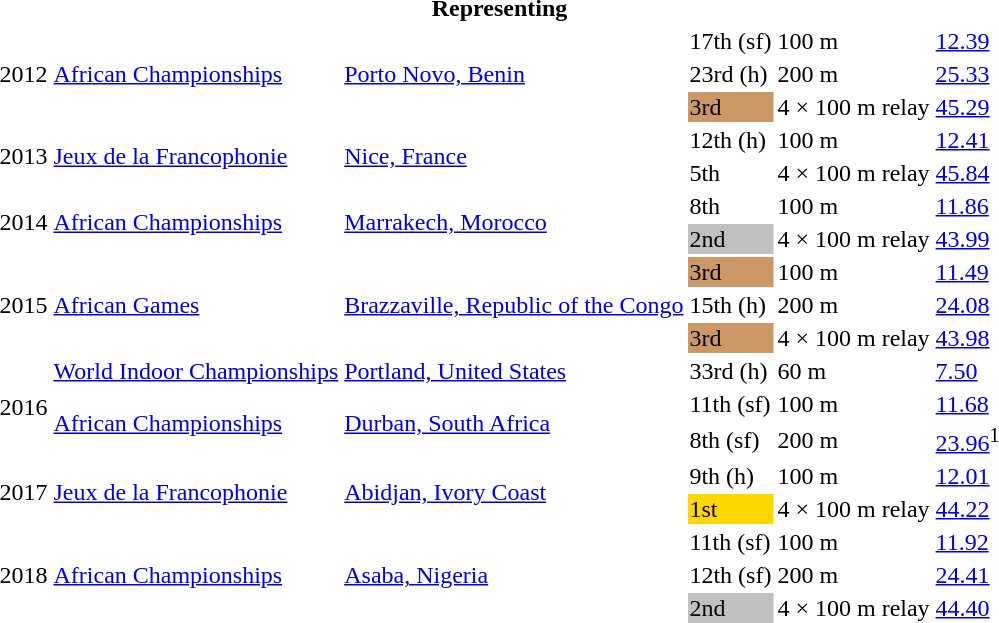<table>
<tr>
<th colspan="6">Representing </th>
</tr>
<tr>
<td rowspan=3>2012</td>
<td rowspan=3><a href='#'>African Championships</a></td>
<td rowspan=3><a href='#'>Porto Novo, Benin</a></td>
<td>17th (sf)</td>
<td>100 m</td>
<td><a href='#'>12.39</a></td>
</tr>
<tr>
<td>23rd (h)</td>
<td>200 m</td>
<td><a href='#'>25.33</a></td>
</tr>
<tr>
<td bgcolor=cc9966>3rd</td>
<td>4 × 100 m relay</td>
<td><a href='#'>45.29</a></td>
</tr>
<tr>
<td rowspan=2>2013</td>
<td rowspan=2><a href='#'>Jeux de la Francophonie</a></td>
<td rowspan=2><a href='#'>Nice, France</a></td>
<td>12th (h)</td>
<td>100 m</td>
<td><a href='#'>12.41</a></td>
</tr>
<tr>
<td>5th</td>
<td>4 × 100 m relay</td>
<td><a href='#'>45.84</a></td>
</tr>
<tr>
<td rowspan=2>2014</td>
<td rowspan=2><a href='#'>African Championships</a></td>
<td rowspan=2><a href='#'>Marrakech, Morocco</a></td>
<td>8th</td>
<td>100 m</td>
<td><a href='#'>11.86</a></td>
</tr>
<tr>
<td bgcolor=silver>2nd</td>
<td>4 × 100 m relay</td>
<td><a href='#'>43.99</a></td>
</tr>
<tr>
<td rowspan=3>2015</td>
<td rowspan=3><a href='#'>African Games</a></td>
<td rowspan=3><a href='#'>Brazzaville, Republic of the Congo</a></td>
<td bgcolor=cc9966>3rd</td>
<td>100 m</td>
<td><a href='#'>11.49</a></td>
</tr>
<tr>
<td>15th (h)</td>
<td>200 m</td>
<td><a href='#'>24.08</a></td>
</tr>
<tr>
<td bgcolor=cc9966>3rd</td>
<td>4 × 100 m relay</td>
<td><a href='#'>43.98</a></td>
</tr>
<tr>
<td rowspan=3>2016</td>
<td><a href='#'>World Indoor Championships</a></td>
<td><a href='#'>Portland, United States</a></td>
<td>33rd (h)</td>
<td>60 m</td>
<td><a href='#'>7.50</a></td>
</tr>
<tr>
<td rowspan=2><a href='#'>African Championships</a></td>
<td rowspan=2><a href='#'>Durban, South Africa</a></td>
<td>11th (sf)</td>
<td>100 m</td>
<td><a href='#'>11.68</a></td>
</tr>
<tr>
<td>8th (sf)</td>
<td>200 m</td>
<td><a href='#'>23.96</a><sup>1</sup></td>
</tr>
<tr>
<td rowspan=2>2017</td>
<td rowspan=2><a href='#'>Jeux de la Francophonie</a></td>
<td rowspan=2><a href='#'>Abidjan, Ivory Coast</a></td>
<td>9th (h)</td>
<td>100 m</td>
<td><a href='#'>12.01</a></td>
</tr>
<tr>
<td bgcolor=gold>1st</td>
<td>4 × 100 m relay</td>
<td><a href='#'>44.22</a></td>
</tr>
<tr>
<td rowspan=3>2018</td>
<td rowspan=3><a href='#'>African Championships</a></td>
<td rowspan=3><a href='#'>Asaba, Nigeria</a></td>
<td>11th (sf)</td>
<td>100 m</td>
<td><a href='#'>11.92</a></td>
</tr>
<tr>
<td>12th (sf)</td>
<td>200 m</td>
<td><a href='#'>24.41</a></td>
</tr>
<tr>
<td bgcolor=silver>2nd</td>
<td>4 × 100 m relay</td>
<td><a href='#'>44.40</a></td>
</tr>
</table>
